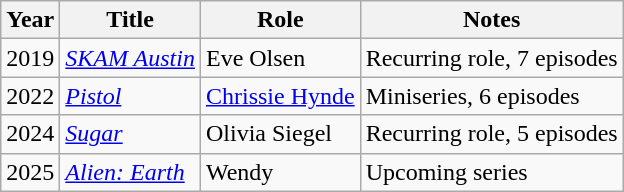<table class="wikitable sortable">
<tr>
<th>Year</th>
<th>Title</th>
<th>Role</th>
<th class="unsortable">Notes</th>
</tr>
<tr>
<td>2019</td>
<td><em><a href='#'>SKAM Austin</a></em></td>
<td>Eve Olsen</td>
<td>Recurring role, 7 episodes</td>
</tr>
<tr>
<td>2022</td>
<td><em><a href='#'>Pistol</a></em></td>
<td><a href='#'>Chrissie Hynde</a></td>
<td>Miniseries, 6 episodes</td>
</tr>
<tr>
<td>2024</td>
<td><em><a href='#'>Sugar</a></em></td>
<td>Olivia Siegel</td>
<td>Recurring role, 5 episodes</td>
</tr>
<tr>
<td>2025</td>
<td><em><a href='#'>Alien: Earth</a></em></td>
<td>Wendy</td>
<td>Upcoming series</td>
</tr>
</table>
